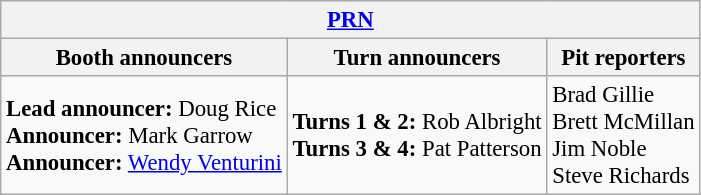<table class="wikitable" style="font-size: 95%;">
<tr>
<th colspan="3"><a href='#'>PRN</a></th>
</tr>
<tr>
<th>Booth announcers</th>
<th>Turn announcers</th>
<th>Pit reporters</th>
</tr>
<tr>
<td><strong>Lead announcer:</strong> Doug Rice<br><strong>Announcer:</strong> Mark Garrow<br><strong>Announcer:</strong> <a href='#'>Wendy Venturini</a></td>
<td><strong>Turns 1 & 2:</strong> Rob Albright<br><strong>Turns 3 & 4:</strong> Pat Patterson</td>
<td>Brad Gillie<br>Brett McMillan<br>Jim Noble<br>Steve Richards</td>
</tr>
</table>
